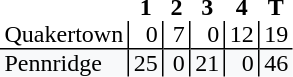<table style="border-collapse: collapse;">
<tr>
<th style="text-align: left;"></th>
<th style="text-align: center; padding: 0px 3px 0px 3px; width:12px;">1</th>
<th style="text-align: center; padding: 0px 3px 0px 3px; width:12px;">2</th>
<th style="text-align: center; padding: 0px 3px 0px 3px; width:12px;">3</th>
<th style="text-align: center; padding: 0px 3px 0px 3px; width:12px;">4</th>
<th style="text-align: center; padding: 0px 3px 0px 3px; width:12px;">T</th>
</tr>
<tr>
<td style="text-align: left; border-bottom: 1px solid black; padding: 0px 3px 0px 3px;">Quakertown</td>
<td style="border-left: 1px solid black; border-bottom: 1px solid black; text-align: right; padding: 0px 3px 0px 3px;">0</td>
<td style="border-left: 1px solid black; border-bottom: 1px solid black; text-align: right; padding: 0px 3px 0px 3px;">7</td>
<td style="border-left: 1px solid black; border-bottom: 1px solid black; text-align: right; padding: 0px 3px 0px 3px;">0</td>
<td style="border-left: 1px solid black; border-bottom: 1px solid black; text-align: right; padding: 0px 3px 0px 3px;">12</td>
<td style="border-left: 1px solid black; border-bottom: 1px solid black; text-align: right; padding: 0px 3px 0px 3px;">19</td>
</tr>
<tr>
<td style="background: #f8f9fa; text-align: left; padding: 0px 3px 0px 3px;">Pennridge</td>
<td style="background: #f8f9fa; border-left: 1px solid black; text-align: right; padding: 0px 3px 0px 3px;">25</td>
<td style="background: #f8f9fa; border-left: 1px solid black; text-align: right; padding: 0px 3px 0px 3px;">0</td>
<td style="background: #f8f9fa; border-left: 1px solid black; text-align: right; padding: 0px 3px 0px 3px;">21</td>
<td style="background: #f8f9fa; border-left: 1px solid black; text-align: right; padding: 0px 3px 0px 3px;">0</td>
<td style="background: #f8f9fa; border-left: 1px solid black; text-align: right; padding: 0px 3px 0px 3px;">46</td>
</tr>
</table>
